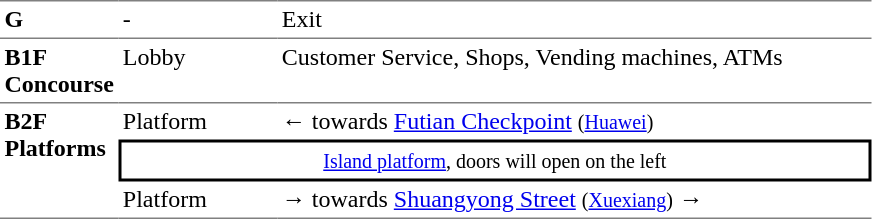<table table border=0 cellspacing=0 cellpadding=3>
<tr>
<td style="border-top:solid 1px gray;" width=50 valign=top><strong>G</strong></td>
<td style="border-top:solid 1px gray;" width=100 valign=top>-</td>
<td style="border-top:solid 1px gray;" width=390 valign=top>Exit</td>
</tr>
<tr>
<td style="border-bottom:solid 1px gray; border-top:solid 1px gray;" valign=top width=50><strong>B1F<br>Concourse</strong></td>
<td style="border-bottom:solid 1px gray; border-top:solid 1px gray;" valign=top width=100>Lobby</td>
<td style="border-bottom:solid 1px gray; border-top:solid 1px gray;" valign=top width=390>Customer Service, Shops, Vending machines, ATMs</td>
</tr>
<tr>
<td style="border-bottom:solid 1px gray;" rowspan=4 valign=top><strong>B2F<br>Platforms</strong></td>
<td>Platform</td>
<td>←  towards <a href='#'>Futian Checkpoint</a> <small>(<a href='#'>Huawei</a>)</small></td>
</tr>
<tr>
<td style="border-right:solid 2px black;border-left:solid 2px black;border-top:solid 2px black;border-bottom:solid 2px black;text-align:center;" colspan=2><small><a href='#'>Island platform</a>, doors will open on the left</small></td>
</tr>
<tr>
<td style="border-bottom:solid 1px gray;">Platform</td>
<td style="border-bottom:solid 1px gray;"><span>→</span>  towards <a href='#'>Shuangyong Street</a> <small>(<a href='#'>Xuexiang</a>)</small> →</td>
</tr>
</table>
